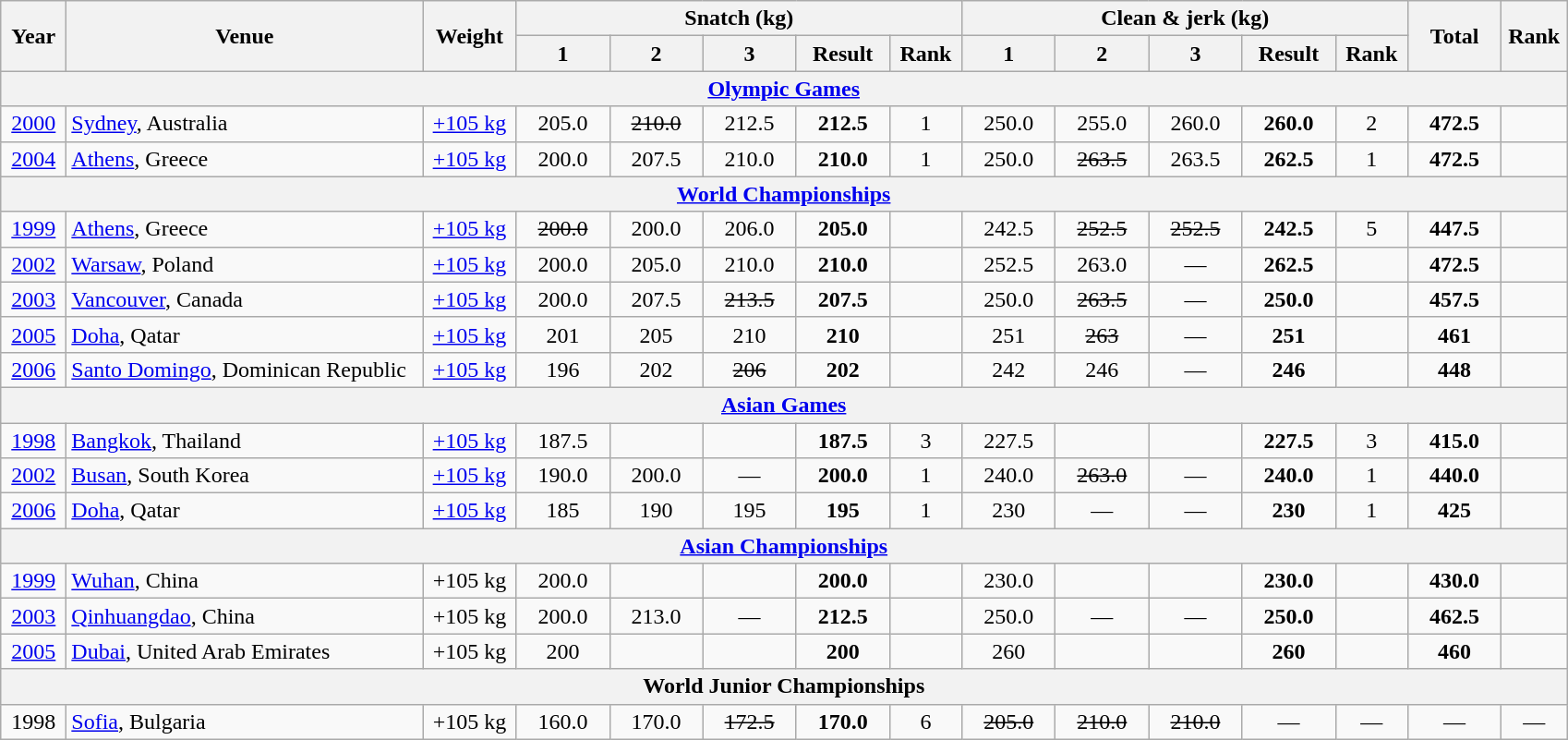<table class = "wikitable" style="text-align:center;">
<tr>
<th rowspan=2 width=40>Year</th>
<th rowspan=2 width=250>Venue</th>
<th rowspan=2 width=60>Weight</th>
<th colspan=5>Snatch (kg)</th>
<th colspan=5>Clean & jerk (kg)</th>
<th rowspan=2 width=60>Total</th>
<th rowspan=2 width=40>Rank</th>
</tr>
<tr>
<th width=60>1</th>
<th width=60>2</th>
<th width=60>3</th>
<th width=60>Result</th>
<th width=45>Rank</th>
<th width=60>1</th>
<th width=60>2</th>
<th width=60>3</th>
<th width=60>Result</th>
<th width=45>Rank</th>
</tr>
<tr>
<th colspan=15><a href='#'>Olympic Games</a></th>
</tr>
<tr>
<td><a href='#'>2000</a></td>
<td align=left> <a href='#'>Sydney</a>, Australia</td>
<td><a href='#'>+105 kg</a></td>
<td>205.0</td>
<td><s>210.0</s></td>
<td>212.5</td>
<td><strong>212.5</strong></td>
<td>1</td>
<td>250.0</td>
<td>255.0</td>
<td>260.0</td>
<td><strong>260.0</strong></td>
<td>2</td>
<td><strong>472.5</strong></td>
<td><strong></strong></td>
</tr>
<tr>
<td><a href='#'>2004</a></td>
<td align=left> <a href='#'>Athens</a>, Greece</td>
<td><a href='#'>+105 kg</a></td>
<td>200.0</td>
<td>207.5</td>
<td>210.0</td>
<td><strong>210.0</strong></td>
<td>1</td>
<td>250.0</td>
<td><s>263.5</s></td>
<td>263.5</td>
<td><strong>262.5</strong></td>
<td>1</td>
<td><strong>472.5</strong></td>
<td></td>
</tr>
<tr>
<th colspan=15><a href='#'>World Championships</a></th>
</tr>
<tr>
<td><a href='#'>1999</a></td>
<td align=left> <a href='#'>Athens</a>, Greece</td>
<td><a href='#'>+105 kg</a></td>
<td><s>200.0</s></td>
<td>200.0</td>
<td>206.0</td>
<td><strong>205.0</strong></td>
<td><strong></strong></td>
<td>242.5</td>
<td><s>252.5</s></td>
<td><s>252.5</s></td>
<td><strong>242.5</strong></td>
<td>5</td>
<td><strong>447.5</strong></td>
<td><strong></strong></td>
</tr>
<tr>
<td><a href='#'>2002</a></td>
<td align=left> <a href='#'>Warsaw</a>, Poland</td>
<td><a href='#'>+105 kg</a></td>
<td>200.0</td>
<td>205.0</td>
<td>210.0</td>
<td><strong>210.0</strong></td>
<td><strong></strong></td>
<td>252.5</td>
<td>263.0</td>
<td>—</td>
<td><strong>262.5</strong></td>
<td><strong></strong></td>
<td><strong>472.5</strong></td>
<td><strong></strong></td>
</tr>
<tr>
<td><a href='#'>2003</a></td>
<td align=left> <a href='#'>Vancouver</a>, Canada</td>
<td><a href='#'>+105 kg</a></td>
<td>200.0</td>
<td>207.5</td>
<td><s>213.5</s></td>
<td><strong>207.5</strong></td>
<td><strong></strong></td>
<td>250.0</td>
<td><s>263.5</s></td>
<td>—</td>
<td><strong>250.0</strong></td>
<td><strong></strong></td>
<td><strong>457.5</strong></td>
<td><strong></strong></td>
</tr>
<tr>
<td><a href='#'>2005</a></td>
<td align=left> <a href='#'>Doha</a>, Qatar</td>
<td><a href='#'>+105 kg</a></td>
<td>201</td>
<td>205</td>
<td>210</td>
<td><strong>210</strong></td>
<td><strong></strong></td>
<td>251</td>
<td><s>263</s></td>
<td>—</td>
<td><strong>251</strong></td>
<td><strong></strong></td>
<td><strong>461</strong></td>
<td><strong></strong></td>
</tr>
<tr>
<td><a href='#'>2006</a></td>
<td align=left> <a href='#'>Santo Domingo</a>, Dominican Republic</td>
<td><a href='#'>+105 kg</a></td>
<td>196</td>
<td>202</td>
<td><s>206</s></td>
<td><strong>202</strong></td>
<td><strong></strong></td>
<td>242</td>
<td>246</td>
<td>—</td>
<td><strong>246</strong></td>
<td><strong></strong></td>
<td><strong>448</strong></td>
<td><strong></strong></td>
</tr>
<tr>
<th colspan=15><a href='#'>Asian Games</a></th>
</tr>
<tr>
<td><a href='#'>1998</a></td>
<td align=left> <a href='#'>Bangkok</a>, Thailand</td>
<td><a href='#'>+105 kg</a></td>
<td>187.5</td>
<td></td>
<td></td>
<td><strong>187.5</strong></td>
<td>3</td>
<td>227.5</td>
<td></td>
<td></td>
<td><strong>227.5</strong></td>
<td>3</td>
<td><strong>415.0</strong></td>
<td><strong></strong></td>
</tr>
<tr>
<td><a href='#'>2002</a></td>
<td align=left> <a href='#'>Busan</a>, South Korea</td>
<td><a href='#'>+105 kg</a></td>
<td>190.0</td>
<td>200.0</td>
<td>—</td>
<td><strong>200.0</strong></td>
<td>1</td>
<td>240.0</td>
<td><s>263.0</s></td>
<td>—</td>
<td><strong>240.0</strong></td>
<td>1</td>
<td><strong>440.0</strong></td>
<td><em></em></td>
</tr>
<tr>
<td><a href='#'>2006</a></td>
<td align=left> <a href='#'>Doha</a>, Qatar</td>
<td><a href='#'>+105 kg</a></td>
<td>185</td>
<td>190</td>
<td>195</td>
<td><strong>195</strong></td>
<td>1</td>
<td>230</td>
<td>—</td>
<td>—</td>
<td><strong>230</strong></td>
<td>1</td>
<td><strong>425</strong></td>
<td><strong></strong></td>
</tr>
<tr>
<th colspan=15><a href='#'>Asian Championships</a></th>
</tr>
<tr>
<td><a href='#'>1999</a></td>
<td align=left> <a href='#'>Wuhan</a>, China</td>
<td>+105 kg</td>
<td>200.0</td>
<td></td>
<td></td>
<td><strong>200.0</strong></td>
<td><strong></strong></td>
<td>230.0</td>
<td></td>
<td></td>
<td><strong>230.0</strong></td>
<td><strong></strong></td>
<td><strong>430.0</strong></td>
<td><strong></strong></td>
</tr>
<tr>
<td><a href='#'>2003</a></td>
<td align=left> <a href='#'>Qinhuangdao</a>, China</td>
<td>+105 kg</td>
<td>200.0</td>
<td>213.0</td>
<td>—</td>
<td><strong>212.5</strong></td>
<td></td>
<td>250.0</td>
<td>—</td>
<td>—</td>
<td><strong>250.0</strong></td>
<td><strong></strong></td>
<td><strong>462.5</strong></td>
<td><strong></strong></td>
</tr>
<tr>
<td><a href='#'>2005</a></td>
<td align=left> <a href='#'>Dubai</a>, United Arab Emirates</td>
<td>+105 kg</td>
<td>200</td>
<td></td>
<td></td>
<td><strong>200</strong></td>
<td><strong></strong></td>
<td>260</td>
<td></td>
<td></td>
<td><strong>260</strong></td>
<td><strong></strong></td>
<td><strong>460</strong></td>
<td><strong></strong></td>
</tr>
<tr>
<th colspan=15>World Junior Championships</th>
</tr>
<tr>
<td>1998</td>
<td align=left> <a href='#'>Sofia</a>, Bulgaria</td>
<td>+105 kg</td>
<td>160.0</td>
<td>170.0</td>
<td><s>172.5</s></td>
<td><strong>170.0</strong></td>
<td>6</td>
<td><s>205.0</s></td>
<td><s>210.0</s></td>
<td><s>210.0</s></td>
<td>—</td>
<td>—</td>
<td>—</td>
<td>—</td>
</tr>
</table>
